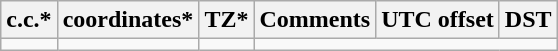<table class="wikitable sortable">
<tr>
<th>c.c.*</th>
<th>coordinates*</th>
<th>TZ*</th>
<th>Comments</th>
<th>UTC offset</th>
<th>DST</th>
</tr>
<tr --->
<td></td>
<td></td>
<td></td>
</tr>
</table>
